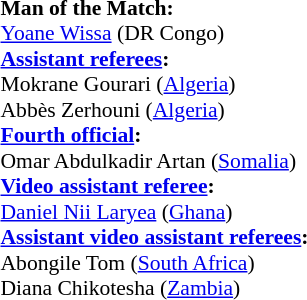<table style="width:100%; font-size:90%;">
<tr>
<td><br><strong>Man of the Match:</strong>
<br><a href='#'>Yoane Wissa</a> (DR Congo)<br><strong><a href='#'>Assistant referees</a>:</strong>
<br>Mokrane Gourari (<a href='#'>Algeria</a>)
<br>Abbès Zerhouni (<a href='#'>Algeria</a>)
<br><strong><a href='#'>Fourth official</a>:</strong>
<br>Omar Abdulkadir Artan (<a href='#'>Somalia</a>)
<br><strong><a href='#'>Video assistant referee</a>:</strong>
<br><a href='#'>Daniel Nii Laryea</a> (<a href='#'>Ghana</a>)
<br><strong><a href='#'>Assistant video assistant referees</a>:</strong>
<br>Abongile Tom (<a href='#'>South Africa</a>)
<br>Diana Chikotesha (<a href='#'>Zambia</a>)</td>
</tr>
</table>
